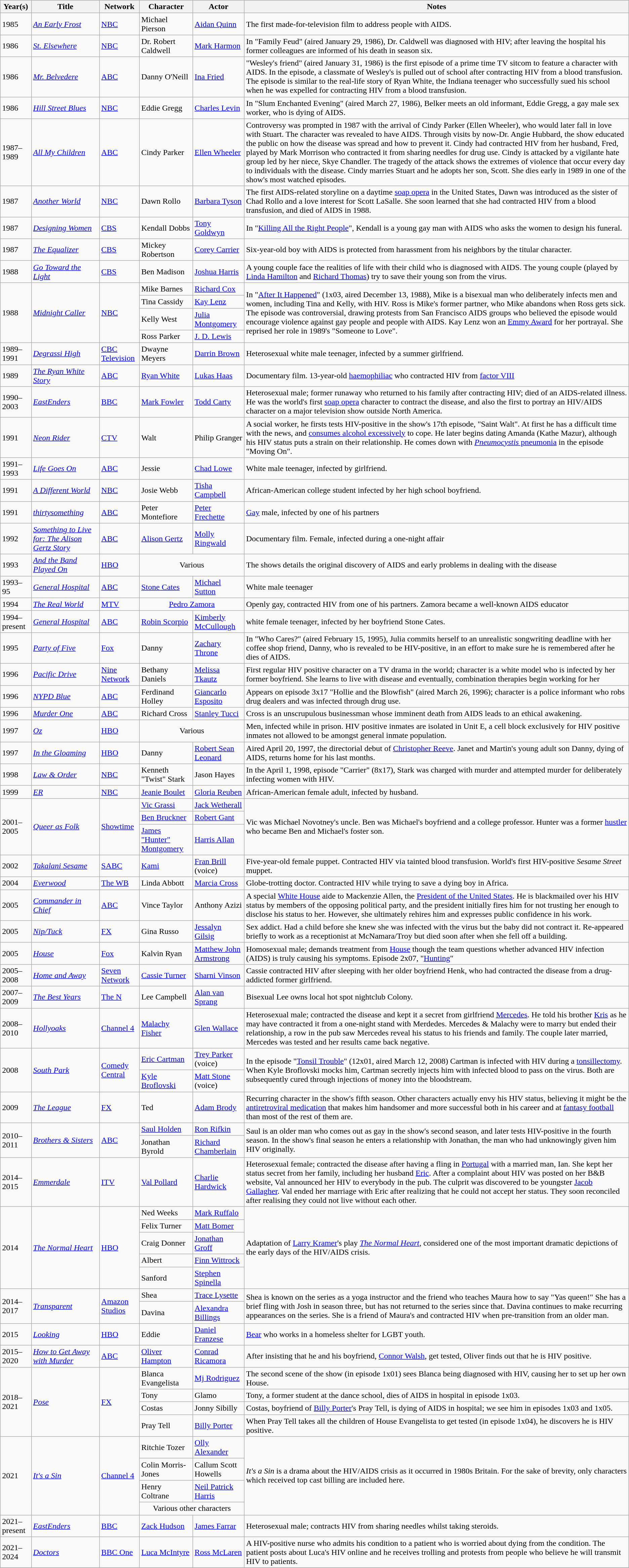<table class="sortable wikitable" border="1">
<tr>
<th scope="col">Year(s)</th>
<th scope="col">Title</th>
<th scope="col">Network</th>
<th scope="col">Character</th>
<th scope="col">Actor</th>
<th scope="col" class="unsortable">Notes</th>
</tr>
<tr>
<td>1985</td>
<td><em><a href='#'>An Early Frost</a></em></td>
<td><a href='#'>NBC</a></td>
<td>Michael Pierson</td>
<td><a href='#'>Aidan Quinn</a></td>
<td>The first made-for-television film to address people with AIDS.</td>
</tr>
<tr>
<td>1986</td>
<td><em><a href='#'>St. Elsewhere</a></em></td>
<td><a href='#'>NBC</a></td>
<td>Dr. Robert Caldwell</td>
<td><a href='#'>Mark Harmon</a></td>
<td>In "Family Feud" (aired January 29, 1986), Dr. Caldwell was diagnosed with HIV; after leaving the hospital his former colleagues are informed of his death in season six.</td>
</tr>
<tr>
<td>1986</td>
<td><em><a href='#'>Mr. Belvedere</a></em></td>
<td><a href='#'>ABC</a></td>
<td>Danny O'Neill</td>
<td><a href='#'>Ina Fried</a></td>
<td>"Wesley's friend" (aired January 31, 1986) is the first episode of a prime time TV sitcom to feature a character with AIDS. In the episode, a classmate of Wesley's is pulled out of school after contracting HIV from a blood transfusion. The episode is similar to the real-life story of Ryan White, the Indiana teenager who successfully sued his school when he was expelled for contracting HIV from a blood transfusion.</td>
</tr>
<tr>
<td>1986</td>
<td><em><a href='#'>Hill Street Blues</a></em></td>
<td><a href='#'>NBC</a></td>
<td>Eddie Gregg</td>
<td><a href='#'>Charles Levin</a></td>
<td>In "Slum Enchanted Evening" (aired March 27, 1986), Belker meets an old informant, Eddie Gregg, a gay male sex worker, who is dying of AIDS.</td>
</tr>
<tr>
<td>1987–1989</td>
<td><em><a href='#'>All My Children</a></em></td>
<td><a href='#'>ABC</a></td>
<td>Cindy Parker</td>
<td><a href='#'>Ellen Wheeler</a></td>
<td>Controversy was prompted in 1987 with the arrival of Cindy Parker (Ellen Wheeler), who would later fall in love with Stuart. The character was revealed to have AIDS. Through visits by now-Dr. Angie Hubbard, the show educated the public on how the disease was spread and how to prevent it. Cindy had contracted HIV from her husband, Fred, played by Mark Morrison who contracted it from sharing needles for drug use. Cindy is attacked by a vigilante hate group led by her niece, Skye Chandler. The tragedy of the attack shows the extremes of violence that occur every day to individuals with the disease. Cindy marries Stuart and he adopts her son, Scott. She dies early in 1989 in one of the show's most watched episodes.</td>
</tr>
<tr>
<td>1987</td>
<td><em><a href='#'>Another World</a></em></td>
<td><a href='#'>NBC</a></td>
<td>Dawn Rollo</td>
<td><a href='#'>Barbara Tyson</a></td>
<td>The first AIDS-related storyline on a daytime <a href='#'>soap opera</a> in the United States, Dawn was introduced as the sister of Chad Rollo and a love interest for Scott LaSalle. She soon learned that she had contracted HIV from a blood transfusion, and died of AIDS in 1988.</td>
</tr>
<tr>
<td>1987</td>
<td><em><a href='#'>Designing Women</a></em></td>
<td><a href='#'>CBS</a></td>
<td>Kendall Dobbs</td>
<td><a href='#'>Tony Goldwyn</a></td>
<td>In "<a href='#'>Killing All the Right People</a>", Kendall is a young gay man with AIDS who asks the women to design his funeral.</td>
</tr>
<tr>
<td>1987</td>
<td><em><a href='#'>The Equalizer</a></em></td>
<td><a href='#'>CBS</a></td>
<td>Mickey Robertson</td>
<td><a href='#'>Corey Carrier</a></td>
<td>Six-year-old boy with AIDS is protected from harassment from his neighbors by the titular character.</td>
</tr>
<tr>
<td>1988</td>
<td><em><a href='#'>Go Toward the Light</a></em></td>
<td><a href='#'>CBS</a></td>
<td>Ben Madison</td>
<td><a href='#'>Joshua Harris</a></td>
<td>A young couple face the realities of life with their child who is diagnosed with AIDS. The young couple (played by <a href='#'>Linda Hamilton</a> and <a href='#'>Richard Thomas</a>) try to save their young son from the virus.</td>
</tr>
<tr>
<td rowspan="4">1988</td>
<td rowspan="4"><em><a href='#'>Midnight Caller</a></em></td>
<td rowspan="4"><a href='#'>NBC</a></td>
<td>Mike Barnes</td>
<td><a href='#'>Richard Cox</a></td>
<td rowspan="4">In "<a href='#'>After It Happened</a>" (1x03, aired December 13, 1988), Mike is a bisexual man who deliberately infects men and women, including Tina and Kelly, with HIV. Ross is Mike's former partner, who Mike abandons when Ross gets sick. The episode was controversial, drawing protests from San Francisco AIDS groups who believed the episode would encourage violence against gay people and people with AIDS. Kay Lenz won an <a href='#'>Emmy Award</a> for her portrayal. She reprised her role in 1989's "Someone to Love".</td>
</tr>
<tr>
<td>Tina Cassidy</td>
<td><a href='#'>Kay Lenz</a></td>
</tr>
<tr>
<td>Kelly West</td>
<td><a href='#'>Julia Montgomery</a></td>
</tr>
<tr>
<td>Ross Parker</td>
<td><a href='#'>J. D. Lewis</a></td>
</tr>
<tr>
<td>1989–1991</td>
<td><em><a href='#'>Degrassi High</a></em></td>
<td><a href='#'>CBC Television</a></td>
<td>Dwayne Meyers</td>
<td><a href='#'>Darrin Brown</a></td>
<td>Heterosexual white male teenager, infected by a summer girlfriend.</td>
</tr>
<tr>
<td>1989</td>
<td><em><a href='#'>The Ryan White Story</a></em></td>
<td><a href='#'>ABC</a></td>
<td><a href='#'>Ryan White</a></td>
<td><a href='#'>Lukas Haas</a></td>
<td>Documentary film. 13-year-old <a href='#'>haemophiliac</a> who contracted HIV from <a href='#'>factor VIII</a></td>
</tr>
<tr>
<td>1990–2003</td>
<td><em><a href='#'>EastEnders</a></em></td>
<td><a href='#'>BBC</a></td>
<td><a href='#'>Mark Fowler</a></td>
<td><a href='#'>Todd Carty</a></td>
<td>Heterosexual male; former runaway who returned to his family after contracting HIV; died of an AIDS-related illness. He was the world's first <a href='#'>soap opera</a> character to contract the disease, and also the first to portray an HIV/AIDS character on a major television show outside North America.</td>
</tr>
<tr>
<td>1991</td>
<td><em><a href='#'>Neon Rider</a></em></td>
<td><a href='#'>CTV</a></td>
<td>Walt</td>
<td>Philip Granger</td>
<td>A social worker, he firsts tests HIV-positive in the show's 17th episode, "Saint Walt". At first he has a difficult time with the news, and <a href='#'>consumes alcohol excessively</a> to cope. He later begins dating Amanda (Kathe Mazur), although his HIV status puts a strain on their relationship. He comes down with <a href='#'><em>Pneumocystis</em> pneumonia</a> in the episode "Moving On".</td>
</tr>
<tr>
<td>1991–1993</td>
<td><em><a href='#'>Life Goes On</a></em></td>
<td><a href='#'>ABC</a></td>
<td>Jessie</td>
<td><a href='#'>Chad Lowe</a></td>
<td>White male teenager, infected by girlfriend.</td>
</tr>
<tr>
<td>1991</td>
<td><em><a href='#'>A Different World</a></em></td>
<td><a href='#'>NBC</a></td>
<td>Josie Webb</td>
<td><a href='#'>Tisha Campbell</a></td>
<td>African-American college student infected by her high school boyfriend.</td>
</tr>
<tr>
<td>1991</td>
<td><em><a href='#'>thirtysomething</a></em></td>
<td><a href='#'>ABC</a></td>
<td>Peter Montefiore</td>
<td><a href='#'>Peter Frechette</a></td>
<td><a href='#'>Gay</a> male, infected by one of his partners</td>
</tr>
<tr>
<td>1992</td>
<td><em><a href='#'>Something to Live for: The Alison Gertz Story</a></em></td>
<td><a href='#'>ABC</a></td>
<td><a href='#'>Alison Gertz</a></td>
<td><a href='#'>Molly Ringwald</a></td>
<td>Documentary film. Female, infected during a one-night affair</td>
</tr>
<tr>
<td>1993</td>
<td><em><a href='#'>And the Band Played On</a></em></td>
<td><a href='#'>HBO</a></td>
<td colspan="2" style="text-align: center;">Various</td>
<td>The shows details the original discovery of AIDS and early problems in dealing with the disease</td>
</tr>
<tr>
<td>1993–95</td>
<td><em><a href='#'>General Hospital</a></em></td>
<td><a href='#'>ABC</a></td>
<td><a href='#'>Stone Cates</a></td>
<td><a href='#'>Michael Sutton</a></td>
<td>White male teenager</td>
</tr>
<tr>
<td>1994</td>
<td><em><a href='#'>The Real World</a></em></td>
<td><a href='#'>MTV</a></td>
<td colspan="2" style="text-align: center;"><a href='#'>Pedro Zamora</a></td>
<td>Openly gay, contracted HIV from one of his partners. Zamora became a well-known AIDS educator</td>
</tr>
<tr>
<td>1994–present</td>
<td><em><a href='#'>General Hospital</a></em></td>
<td><a href='#'>ABC</a></td>
<td><a href='#'>Robin Scorpio</a></td>
<td><a href='#'>Kimberly McCullough</a></td>
<td>white female teenager, infected by her boyfriend Stone Cates.</td>
</tr>
<tr>
<td>1995</td>
<td><em><a href='#'>Party of Five</a></em></td>
<td><a href='#'>Fox</a></td>
<td>Danny</td>
<td><a href='#'>Zachary Throne</a></td>
<td>In "Who Cares?" (aired February 15, 1995), Julia  commits herself to an unrealistic songwriting deadline with her coffee shop friend, Danny, who is revealed to be HIV-positive, in an effort to make sure he is remembered after he dies of AIDS.</td>
</tr>
<tr>
<td>1996</td>
<td><em> <a href='#'>Pacific Drive</a></em></td>
<td><a href='#'>Nine Network</a></td>
<td>Bethany Daniels</td>
<td><a href='#'>Melissa Tkautz</a></td>
<td>First regular HIV positive character on a TV drama in the world; character is a white model who is infected by her former boyfriend. She learns to live with disease and eventually, combination therapies begin working for her</td>
</tr>
<tr>
<td>1996</td>
<td><em><a href='#'>NYPD Blue</a></em></td>
<td><a href='#'>ABC</a></td>
<td>Ferdinand Holley</td>
<td><a href='#'>Giancarlo Esposito</a></td>
<td>Appears on episode 3x17 "Hollie and the Blowfish" (aired March 26, 1996); character is a police informant who robs drug dealers and was infected through drug use.</td>
</tr>
<tr>
<td>1996</td>
<td><em><a href='#'>Murder One</a></em></td>
<td><a href='#'>ABC</a></td>
<td>Richard Cross</td>
<td><a href='#'>Stanley Tucci</a></td>
<td>Cross is an unscrupulous businessman whose imminent death from AIDS leads to an ethical awakening.</td>
</tr>
<tr>
<td>1997</td>
<td><em><a href='#'>Oz</a></em></td>
<td><a href='#'>HBO</a></td>
<td colspan="2" style="text-align: center;">Various</td>
<td>Men, infected while in prison. HIV positive inmates are isolated in Unit E, a cell block exclusively for HIV positive inmates not allowed to be amongst general inmate population.</td>
</tr>
<tr>
<td>1997</td>
<td><em><a href='#'>In the Gloaming</a></em></td>
<td><a href='#'>HBO</a></td>
<td>Danny</td>
<td><a href='#'>Robert Sean Leonard</a></td>
<td>Aired April 20, 1997, the directorial debut of <a href='#'>Christopher Reeve</a>. Janet and Martin's young adult son Danny, dying of AIDS, returns home for his last months.</td>
</tr>
<tr>
<td>1998</td>
<td><em><a href='#'>Law & Order</a></em></td>
<td><a href='#'>NBC</a></td>
<td>Kenneth "Twist" Stark</td>
<td>Jason Hayes</td>
<td>In the April 1, 1998, episode "Carrier" (8x17), Stark was charged with murder and attempted murder for deliberately infecting women with HIV.</td>
</tr>
<tr>
<td>1999</td>
<td><em><a href='#'>ER</a></em></td>
<td><a href='#'>NBC</a></td>
<td><a href='#'>Jeanie Boulet</a></td>
<td><a href='#'>Gloria Reuben</a></td>
<td>African-American female adult, infected by husband.</td>
</tr>
<tr>
<td rowspan="3">2001–2005</td>
<td rowspan="3"><em><a href='#'>Queer as Folk</a></em></td>
<td rowspan="3"><a href='#'>Showtime</a></td>
<td><a href='#'>Vic Grassi</a></td>
<td><a href='#'>Jack Wetherall</a></td>
<td rowspan="3">Vic was Michael Novotney's uncle. Ben was Michael's boyfriend and a college professor. Hunter was a former <a href='#'>hustler</a> who became Ben and Michael's foster son.</td>
</tr>
<tr>
<td><a href='#'>Ben Bruckner</a></td>
<td><a href='#'>Robert Gant</a></td>
</tr>
<tr>
<td><a href='#'>James "Hunter" Montgomery</a></td>
<td><a href='#'>Harris Allan</a></td>
</tr>
<tr>
<td>2002</td>
<td><em><a href='#'>Takalani Sesame</a></em></td>
<td><a href='#'>SABC</a></td>
<td><a href='#'>Kami</a></td>
<td><a href='#'>Fran Brill</a> (voice)</td>
<td>Five-year-old female puppet. Contracted HIV via tainted blood transfusion. World's first HIV-positive <em>Sesame Street</em> muppet.</td>
</tr>
<tr>
<td>2004</td>
<td><em><a href='#'>Everwood</a></em></td>
<td><a href='#'>The WB</a></td>
<td>Linda Abbott</td>
<td><a href='#'>Marcia Cross</a></td>
<td>Globe-trotting doctor. Contracted HIV while trying to save a dying boy in Africa.</td>
</tr>
<tr>
<td>2005</td>
<td><em><a href='#'>Commander in Chief</a></em></td>
<td><a href='#'>ABC</a></td>
<td>Vince Taylor</td>
<td>Anthony Azizi</td>
<td>A special <a href='#'>White House</a> aide to Mackenzie Allen, the <a href='#'>President of the United States</a>. He is blackmailed over his HIV status by members of the opposing political party, and the president initially fires him for not trusting her enough to disclose his status to her. However, she ultimately rehires him and expresses public confidence in his work.</td>
</tr>
<tr>
<td>2005</td>
<td><em><a href='#'>Nip/Tuck</a></em></td>
<td><a href='#'>FX</a></td>
<td>Gina Russo</td>
<td><a href='#'>Jessalyn Gilsig</a></td>
<td>Sex addict. Had a child before she knew she was infected with the virus but the baby did not contract it. Re-appeared briefly to work as a receptionist at McNamara/Troy but died soon after when she fell off a building.</td>
</tr>
<tr>
<td>2005</td>
<td><em><a href='#'>House</a></em></td>
<td><a href='#'>Fox</a></td>
<td>Kalvin Ryan</td>
<td><a href='#'>Matthew John Armstrong</a></td>
<td>Homosexual male; demands treatment from <a href='#'>House</a> though the team questions whether advanced HIV infection (AIDS) is truly causing his symptoms. Episode 2x07, "<a href='#'>Hunting</a>"</td>
</tr>
<tr>
<td>2005–2008</td>
<td><em><a href='#'>Home and Away</a></em></td>
<td><a href='#'>Seven Network</a></td>
<td><a href='#'>Cassie Turner</a></td>
<td><a href='#'>Sharni Vinson</a></td>
<td>Cassie contracted HIV after sleeping with her older boyfriend Henk, who had contracted the disease from a drug-addicted former girlfriend.</td>
</tr>
<tr>
<td>2007–2009</td>
<td><em><a href='#'>The Best Years</a></em></td>
<td><a href='#'>The N</a></td>
<td>Lee Campbell</td>
<td><a href='#'>Alan van Sprang</a></td>
<td>Bisexual Lee owns local hot spot nightclub Colony.</td>
</tr>
<tr>
<td>2008–2010</td>
<td><em><a href='#'>Hollyoaks</a></em></td>
<td><a href='#'>Channel 4</a></td>
<td><a href='#'>Malachy Fisher</a></td>
<td><a href='#'>Glen Wallace</a></td>
<td>Heterosexual male; contracted the disease and kept it a secret from girlfriend <a href='#'>Mercedes</a>. He told his brother <a href='#'>Kris</a> as he may have contracted it from a one-night stand with Merdedes. Mercedes & Malachy were to marry but ended their relationship, a row in the pub saw Mercedes reveal his status to his friends and family. The couple later married, Mercedes was tested and her results came back negative.</td>
</tr>
<tr>
<td rowspan="2">2008</td>
<td rowspan="2"><em><a href='#'>South Park</a></em></td>
<td rowspan="2"><a href='#'>Comedy Central</a></td>
<td><a href='#'>Eric Cartman</a></td>
<td><a href='#'>Trey Parker</a> (voice)</td>
<td rowspan="2">In the episode "<a href='#'>Tonsil Trouble</a>" (12x01, aired March 12, 2008) Cartman is infected with HIV during a <a href='#'>tonsillectomy</a>. When Kyle Broflovski mocks him, Cartman secretly injects him with infected blood to pass on the virus. Both are subsequently cured through injections of money into the bloodstream.</td>
</tr>
<tr>
<td><a href='#'>Kyle Broflovski</a></td>
<td><a href='#'>Matt Stone</a> (voice)</td>
</tr>
<tr>
<td>2009</td>
<td><em><a href='#'>The League</a></em></td>
<td><a href='#'>FX</a></td>
<td>Ted</td>
<td><a href='#'>Adam Brody</a></td>
<td>Recurring character in the show's fifth season. Other characters actually envy his HIV status, believing it might be the <a href='#'>antiretroviral medication</a> that makes him handsomer and more successful both in his career and at <a href='#'>fantasy football</a> than most of the rest of them are.</td>
</tr>
<tr>
<td rowspan="2">2010–2011</td>
<td rowspan="2"><em><a href='#'>Brothers & Sisters</a></em></td>
<td rowspan="2"><a href='#'>ABC</a></td>
<td><a href='#'>Saul Holden</a></td>
<td><a href='#'>Ron Rifkin</a></td>
<td rowspan="2">Saul is an older man who comes out as gay in the show's second season, and later tests HIV-positive in the fourth season. In the show's final season he enters a relationship with Jonathan, the man who had unknowingly given him HIV originally.</td>
</tr>
<tr>
<td>Jonathan Byrold</td>
<td><a href='#'>Richard Chamberlain</a></td>
</tr>
<tr>
<td>2014–2015</td>
<td><em><a href='#'>Emmerdale</a></em></td>
<td><a href='#'>ITV</a></td>
<td><a href='#'>Val Pollard</a></td>
<td><a href='#'>Charlie Hardwick</a></td>
<td>Heterosexual female; contracted the disease after having a fling in <a href='#'>Portugal</a> with a married man, Ian. She kept her status secret from her family, including her husband <a href='#'>Eric</a>. After a complaint about HIV was posted on her B&B website, Val announced her HIV to everybody in the pub. The culprit was discovered to be youngster <a href='#'>Jacob Gallagher</a>. Val ended her marriage with Eric after realizing that he could not accept her status. They soon reconciled after realising they could not live without each other.</td>
</tr>
<tr>
<td rowspan="5">2014</td>
<td rowspan="5"><em><a href='#'>The Normal Heart</a></em></td>
<td rowspan="5"><a href='#'>HBO</a></td>
<td>Ned Weeks</td>
<td><a href='#'>Mark Ruffalo</a></td>
<td rowspan="5">Adaptation of <a href='#'>Larry Kramer</a>'s play <em><a href='#'>The Normal Heart</a></em>, considered one of the most important dramatic depictions of the early days of the HIV/AIDS crisis.</td>
</tr>
<tr>
<td>Felix Turner</td>
<td><a href='#'>Matt Bomer</a></td>
</tr>
<tr>
<td>Craig Donner</td>
<td><a href='#'>Jonathan Groff</a></td>
</tr>
<tr>
<td>Albert</td>
<td><a href='#'>Finn Wittrock</a></td>
</tr>
<tr>
<td>Sanford</td>
<td><a href='#'>Stephen Spinella</a></td>
</tr>
<tr>
<td rowspan="2">2014–2017</td>
<td rowspan="2"><em><a href='#'>Transparent</a></em></td>
<td rowspan="2"><a href='#'>Amazon Studios</a></td>
<td>Shea</td>
<td><a href='#'>Trace Lysette</a></td>
<td rowspan="2">Shea is known on the series as a yoga instructor and the friend who teaches Maura how to say "Yas queen!" She has a brief fling with Josh in season three, but has not returned to the series since that. Davina continues to make recurring appearances on the series. She is a friend of Maura's and contracted HIV when pre-transition from an older man.</td>
</tr>
<tr>
<td>Davina</td>
<td><a href='#'>Alexandra Billings</a></td>
</tr>
<tr>
<td>2015</td>
<td><em><a href='#'>Looking</a></em></td>
<td><a href='#'>HBO</a></td>
<td>Eddie</td>
<td><a href='#'>Daniel Franzese</a></td>
<td><a href='#'>Bear</a> who works in a homeless shelter for LGBT youth.</td>
</tr>
<tr>
<td>2015–2020</td>
<td><em><a href='#'>How to Get Away with Murder</a></em></td>
<td><a href='#'>ABC</a></td>
<td><a href='#'>Oliver Hampton</a></td>
<td><a href='#'>Conrad Ricamora</a></td>
<td>After insisting that he and his boyfriend, <a href='#'>Connor Walsh</a>, get tested, Oliver finds out that he is HIV positive.</td>
</tr>
<tr>
<td rowspan="4">2018–2021</td>
<td rowspan="4"><em><a href='#'>Pose</a></em></td>
<td rowspan="4"><a href='#'>FX</a></td>
<td>Blanca Evangelista</td>
<td><a href='#'>Mj Rodriguez</a></td>
<td>The second scene of the show (in episode 1x01) sees Blanca being diagnosed with HIV, causing her to set up her own House.</td>
</tr>
<tr>
<td>Tony</td>
<td>Glamo</td>
<td>Tony, a former student at the dance school, dies of AIDS in hospital in episode 1x03.</td>
</tr>
<tr>
<td>Costas</td>
<td>Jonny Sibilly</td>
<td>Costas, boyfriend of <a href='#'>Billy Porter</a>'s Pray Tell, is dying of AIDS in hospital; we see him in episodes 1x03 and 1x05.</td>
</tr>
<tr>
<td>Pray Tell</td>
<td><a href='#'>Billy Porter</a></td>
<td>When Pray Tell takes all the children of House Evangelista to get tested (in episode 1x04), he discovers he is HIV positive.</td>
</tr>
<tr>
<td rowspan="4">2021</td>
<td rowspan="4"><em><a href='#'>It's a Sin</a></em></td>
<td rowspan="4"><a href='#'>Channel 4</a></td>
<td>Ritchie Tozer</td>
<td><a href='#'>Olly Alexander</a></td>
<td rowspan="4"><em>It's a Sin</em> is a drama about the HIV/AIDS crisis as it occurred in 1980s Britain. For the sake of brevity, only characters which received top cast billing are included here.</td>
</tr>
<tr>
<td>Colin Morris-Jones</td>
<td>Callum Scott Howells</td>
</tr>
<tr>
<td>Henry Coltrane</td>
<td><a href='#'>Neil Patrick Harris</a></td>
</tr>
<tr>
<td colspan="2" style="text-align: center;">Various other characters</td>
</tr>
<tr>
<td>2021–present</td>
<td><em><a href='#'>EastEnders</a></em></td>
<td><a href='#'>BBC</a></td>
<td><a href='#'>Zack Hudson</a></td>
<td><a href='#'>James Farrar</a></td>
<td>Heterosexual male; contracts HIV from sharing needles whilst taking steroids.</td>
</tr>
<tr>
<td>2021–2024</td>
<td><em><a href='#'>Doctors</a></em></td>
<td><a href='#'>BBC One</a></td>
<td><a href='#'>Luca McIntyre</a></td>
<td><a href='#'>Ross McLaren</a></td>
<td>A HIV-positive nurse who admits his condition to a patient who is worried about dying from the condition. The patient posts about Luca's HIV online and he receives trolling and protests from people who believe he will transmit HIV to patients.</td>
</tr>
<tr>
</tr>
</table>
